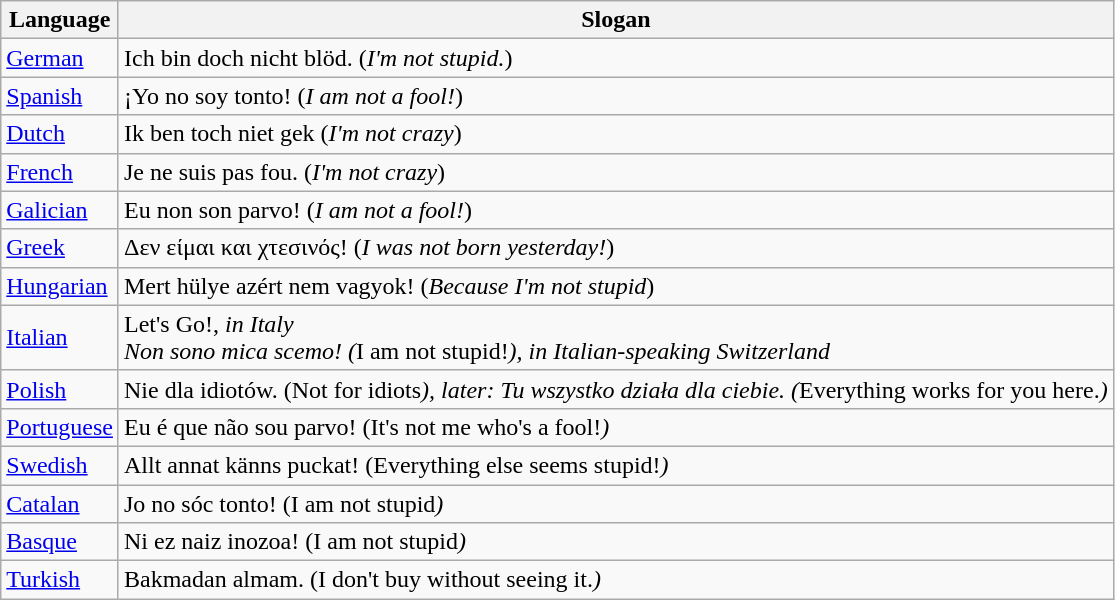<table class="wikitable">
<tr>
<th>Language</th>
<th>Slogan</th>
</tr>
<tr>
<td><a href='#'>German</a></td>
<td>Ich bin doch nicht blöd. (<em>I'm not stupid.</em>)</td>
</tr>
<tr>
<td><a href='#'>Spanish</a></td>
<td>¡Yo no soy tonto! (<em>I am not a fool!</em>)</td>
</tr>
<tr>
<td><a href='#'>Dutch</a></td>
<td>Ik ben toch niet gek (<em>I'm not crazy</em>)</td>
</tr>
<tr>
<td><a href='#'>French</a></td>
<td>Je ne suis pas fou. (<em>I'm not crazy</em>)</td>
</tr>
<tr>
<td><a href='#'>Galician</a></td>
<td>Eu non son parvo! (<em>I am not a fool!</em>)</td>
</tr>
<tr>
<td><a href='#'>Greek</a></td>
<td>Δεν είμαι και χτεσινός! (<em>I was not born yesterday!</em>)</td>
</tr>
<tr>
<td><a href='#'>Hungarian</a></td>
<td>Mert hülye azért nem vagyok! (<em>Because I'm not stupid</em>)</td>
</tr>
<tr>
<td><a href='#'>Italian</a></td>
<td>Let's Go!,<em> in Italy<br>Non sono mica scemo! (</em>I am not stupid!<em>), in Italian-speaking Switzerland</td>
</tr>
<tr>
<td><a href='#'>Polish</a></td>
<td>Nie dla idiotów. (</em>Not for idiots<em>), later: Tu wszystko działa dla ciebie. (</em>Everything works for you here.<em>)</td>
</tr>
<tr>
<td><a href='#'>Portuguese</a></td>
<td>Eu é que não sou parvo! (</em>It's not me who's a fool!<em>)</td>
</tr>
<tr>
<td><a href='#'>Swedish</a></td>
<td>Allt annat känns puckat! (</em>Everything else seems stupid!<em>)</td>
</tr>
<tr>
<td><a href='#'>Catalan</a></td>
<td>Jo no sóc tonto! (</em>I am not stupid<em>)</td>
</tr>
<tr>
<td><a href='#'>Basque</a></td>
<td>Ni ez naiz inozoa! (</em>I am not stupid<em>)</td>
</tr>
<tr>
<td><a href='#'>Turkish</a></td>
<td>Bakmadan almam. (</em>I don't buy without seeing it.<em>)</td>
</tr>
</table>
